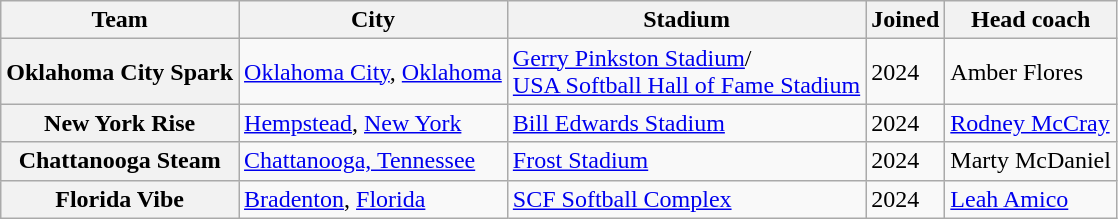<table class="wikitable plainrowheaders">
<tr>
<th scope="col">Team</th>
<th scope="col">City</th>
<th scope="col">Stadium</th>
<th scope="col">Joined</th>
<th scope="col">Head coach</th>
</tr>
<tr>
<th scope="row">Oklahoma City Spark</th>
<td><a href='#'>Oklahoma City</a>, <a href='#'>Oklahoma</a></td>
<td><a href='#'>Gerry Pinkston Stadium</a>/<br><a href='#'>USA Softball Hall of Fame Stadium</a></td>
<td>2024</td>
<td>Amber Flores</td>
</tr>
<tr>
<th scope="row">New York Rise</th>
<td><a href='#'>Hempstead</a>, <a href='#'>New York</a></td>
<td><a href='#'>Bill Edwards Stadium</a></td>
<td>2024</td>
<td><a href='#'>Rodney McCray</a></td>
</tr>
<tr>
<th scope="row">Chattanooga Steam</th>
<td><a href='#'>Chattanooga, Tennessee</a></td>
<td><a href='#'>Frost Stadium</a></td>
<td>2024</td>
<td>Marty McDaniel</td>
</tr>
<tr>
<th scope="row">Florida Vibe</th>
<td><a href='#'>Bradenton</a>, <a href='#'>Florida</a></td>
<td><a href='#'>SCF Softball Complex</a></td>
<td>2024</td>
<td><a href='#'>Leah Amico</a></td>
</tr>
</table>
